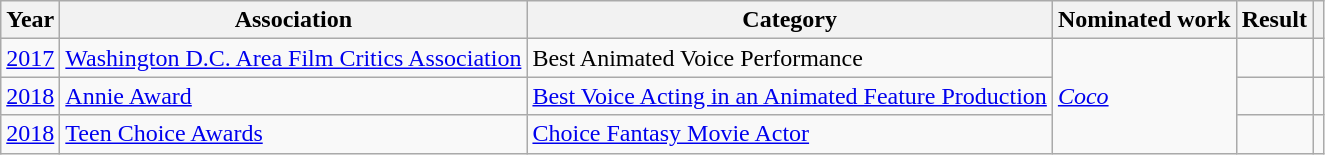<table class="wikitable">
<tr>
<th>Year</th>
<th>Association</th>
<th>Category</th>
<th>Nominated work</th>
<th>Result</th>
<th></th>
</tr>
<tr>
<td><a href='#'>2017</a></td>
<td><a href='#'>Washington D.C. Area Film Critics Association</a></td>
<td>Best Animated Voice Performance</td>
<td rowspan=3><em><a href='#'>Coco</a></em></td>
<td></td>
<td style="tex t-align:center;"></td>
</tr>
<tr>
<td><a href='#'>2018</a></td>
<td><a href='#'>Annie Award</a></td>
<td><a href='#'>Best Voice Acting in an Animated Feature Production</a></td>
<td></td>
<td style="text-align:center;"></td>
</tr>
<tr>
<td><a href='#'>2018</a></td>
<td><a href='#'>Teen Choice Awards</a></td>
<td><a href='#'>Choice Fantasy Movie Actor</a></td>
<td></td>
<td style="text-align:center;"></td>
</tr>
</table>
